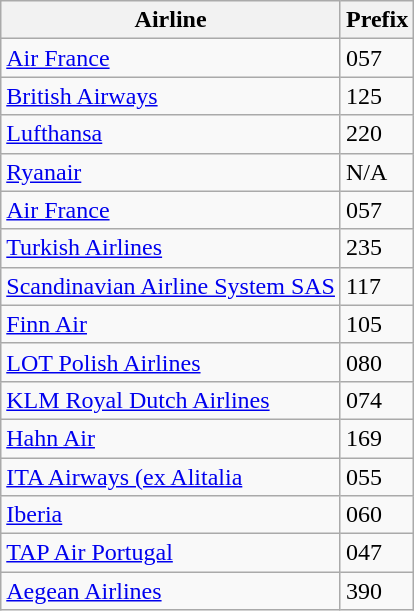<table class="wikitable">
<tr>
<th>Airline</th>
<th>Prefix</th>
</tr>
<tr>
<td><a href='#'>Air France</a></td>
<td>057</td>
</tr>
<tr>
<td><a href='#'>British Airways</a></td>
<td>125</td>
</tr>
<tr>
<td><a href='#'>Lufthansa</a></td>
<td>220</td>
</tr>
<tr>
<td><a href='#'>Ryanair</a></td>
<td>N/A</td>
</tr>
<tr>
<td><a href='#'>Air France</a></td>
<td>057</td>
</tr>
<tr>
<td><a href='#'>Turkish Airlines</a></td>
<td>235</td>
</tr>
<tr>
<td><a href='#'>Scandinavian Airline System SAS</a></td>
<td>117</td>
</tr>
<tr>
<td><a href='#'>Finn Air</a></td>
<td>105</td>
</tr>
<tr>
<td><a href='#'>LOT Polish Airlines</a></td>
<td>080</td>
</tr>
<tr>
<td><a href='#'>KLM Royal Dutch Airlines</a></td>
<td>074</td>
</tr>
<tr>
<td><a href='#'>Hahn Air</a></td>
<td>169</td>
</tr>
<tr>
<td><a href='#'>ITA Airways (ex Alitalia</a></td>
<td>055</td>
</tr>
<tr>
<td><a href='#'>Iberia</a></td>
<td>060</td>
</tr>
<tr>
<td><a href='#'>TAP Air Portugal</a></td>
<td>047</td>
</tr>
<tr>
<td><a href='#'>Aegean Airlines</a></td>
<td>390</td>
</tr>
</table>
